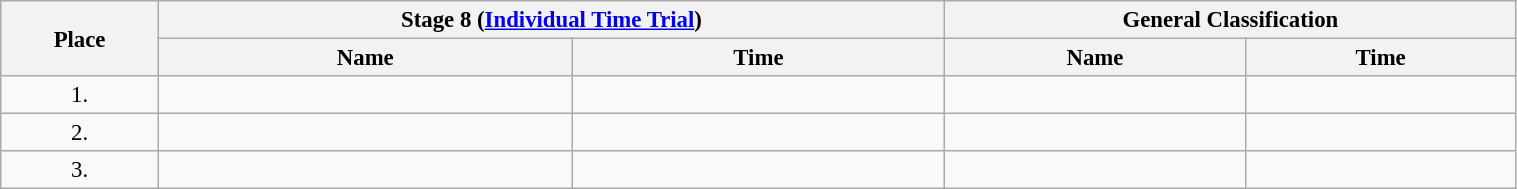<table class=wikitable style="font-size:95%" width="80%">
<tr>
<th rowspan="2">Place</th>
<th colspan="2">Stage 8 (<a href='#'>Individual Time Trial</a>)</th>
<th colspan="2">General Classification</th>
</tr>
<tr>
<th>Name</th>
<th>Time</th>
<th>Name</th>
<th>Time</th>
</tr>
<tr>
<td align="center">1.</td>
<td></td>
<td></td>
<td></td>
<td></td>
</tr>
<tr>
<td align="center">2.</td>
<td></td>
<td></td>
<td></td>
<td></td>
</tr>
<tr>
<td align="center">3.</td>
<td></td>
<td></td>
<td></td>
<td></td>
</tr>
</table>
